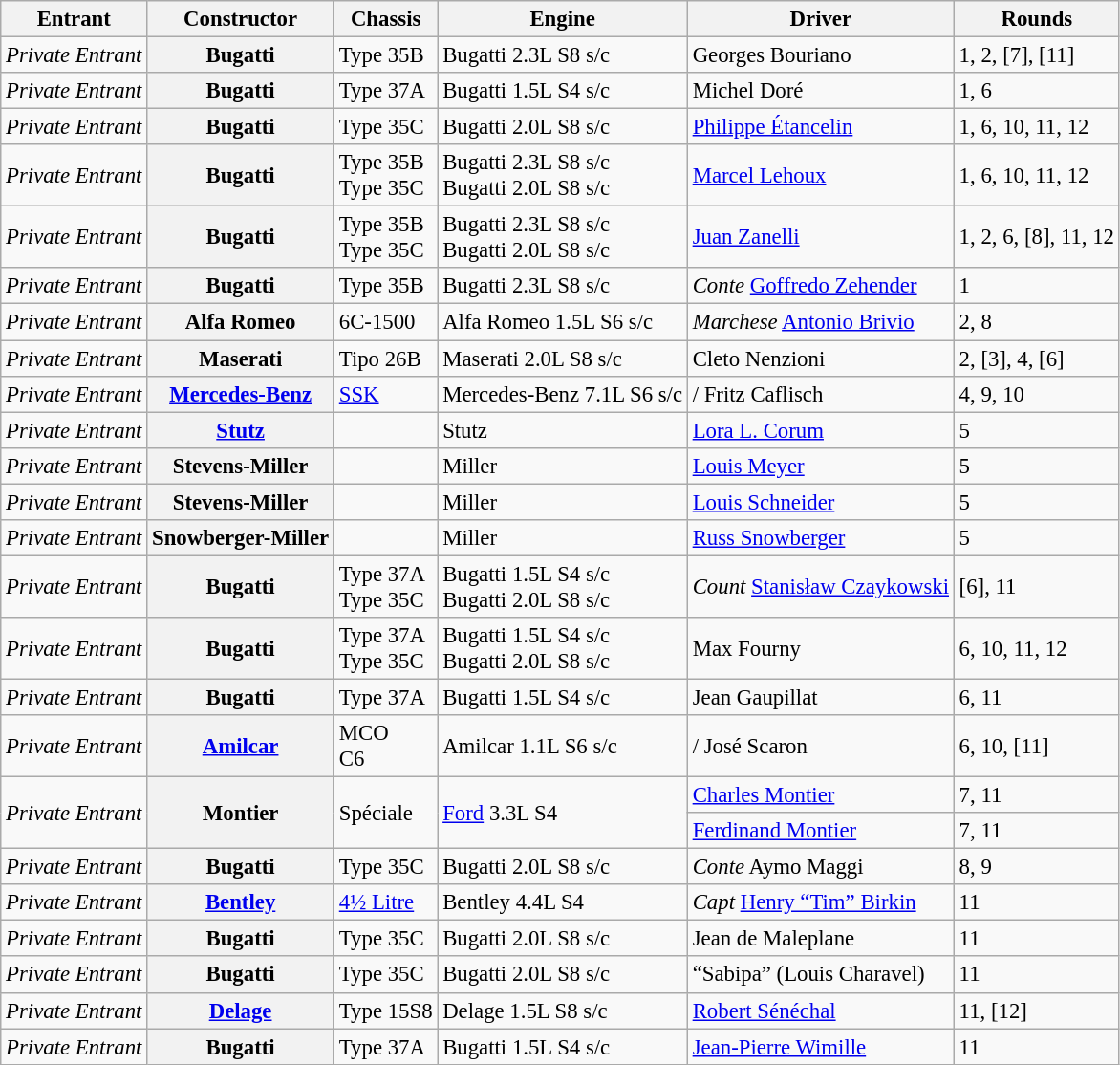<table class="wikitable" style="font-size: 95%">
<tr>
<th>Entrant</th>
<th>Constructor</th>
<th>Chassis</th>
<th>Engine</th>
<th>Driver</th>
<th>Rounds</th>
</tr>
<tr>
<td><em>Private Entrant</em></td>
<th>Bugatti</th>
<td>Type 35B</td>
<td>Bugatti 2.3L S8 s/c</td>
<td> Georges Bouriano</td>
<td>1, 2, [7], [11]</td>
</tr>
<tr>
<td><em>Private Entrant</em></td>
<th>Bugatti</th>
<td>Type 37A</td>
<td>Bugatti 1.5L S4 s/c</td>
<td> Michel Doré</td>
<td>1, 6</td>
</tr>
<tr>
<td><em>Private Entrant</em></td>
<th>Bugatti</th>
<td>Type 35C</td>
<td>Bugatti 2.0L S8 s/c</td>
<td> <a href='#'>Philippe Étancelin</a></td>
<td>1, 6, 10, 11, 12</td>
</tr>
<tr>
<td><em>Private Entrant</em></td>
<th>Bugatti</th>
<td>Type 35B<br>Type 35C</td>
<td>Bugatti 2.3L S8 s/c<br> Bugatti 2.0L S8 s/c</td>
<td> <a href='#'>Marcel Lehoux</a></td>
<td>1, 6, 10, 11, 12</td>
</tr>
<tr>
<td><em>Private Entrant</em></td>
<th>Bugatti</th>
<td>Type 35B<br>Type 35C</td>
<td>Bugatti 2.3L S8 s/c<br>Bugatti 2.0L S8 s/c</td>
<td> <a href='#'>Juan Zanelli</a></td>
<td>1, 2, 6, [8], 11, 12</td>
</tr>
<tr>
<td><em>Private Entrant</em></td>
<th>Bugatti</th>
<td>Type 35B</td>
<td>Bugatti 2.3L S8 s/c</td>
<td> <em>Conte</em> <a href='#'>Goffredo Zehender</a></td>
<td>1</td>
</tr>
<tr>
<td><em>Private Entrant</em></td>
<th>Alfa Romeo</th>
<td>6C-1500</td>
<td>Alfa Romeo 1.5L S6 s/c</td>
<td> <em>Marchese</em> <a href='#'>Antonio Brivio</a></td>
<td>2, 8</td>
</tr>
<tr>
<td><em>Private Entrant</em></td>
<th>Maserati</th>
<td>Tipo 26B</td>
<td>Maserati 2.0L S8 s/c</td>
<td> Cleto Nenzioni</td>
<td>2, [3], 4, [6]</td>
</tr>
<tr>
<td><em>Private Entrant</em></td>
<th><a href='#'>Mercedes-Benz</a></th>
<td><a href='#'>SSK</a></td>
<td>Mercedes-Benz 7.1L S6 s/c</td>
<td> /  Fritz Caflisch</td>
<td>4, 9, 10</td>
</tr>
<tr>
<td><em>Private Entrant</em></td>
<th><a href='#'>Stutz</a></th>
<td></td>
<td>Stutz</td>
<td> <a href='#'>Lora L. Corum</a></td>
<td>5</td>
</tr>
<tr>
<td><em>Private Entrant</em></td>
<th>Stevens-Miller</th>
<td></td>
<td>Miller</td>
<td> <a href='#'>Louis Meyer</a></td>
<td>5</td>
</tr>
<tr>
<td><em>Private Entrant</em></td>
<th>Stevens-Miller</th>
<td></td>
<td>Miller</td>
<td> <a href='#'>Louis Schneider</a></td>
<td>5</td>
</tr>
<tr>
<td><em>Private Entrant</em></td>
<th>Snowberger-Miller</th>
<td></td>
<td>Miller</td>
<td> <a href='#'>Russ Snowberger</a></td>
<td>5</td>
</tr>
<tr>
<td><em>Private Entrant</em></td>
<th>Bugatti</th>
<td>Type 37A<br>Type 35C</td>
<td>Bugatti 1.5L S4 s/c<br> Bugatti 2.0L S8 s/c</td>
<td> <em>Count</em> <a href='#'>Stanisław Czaykowski</a><br></td>
<td>[6], 11</td>
</tr>
<tr>
<td><em>Private Entrant</em></td>
<th>Bugatti</th>
<td>Type 37A<br>Type 35C</td>
<td>Bugatti 1.5L S4 s/c<br> Bugatti 2.0L S8 s/c</td>
<td> Max Fourny</td>
<td>6, 10, 11, 12</td>
</tr>
<tr>
<td><em>Private Entrant</em></td>
<th>Bugatti</th>
<td>Type 37A</td>
<td>Bugatti 1.5L S4 s/c</td>
<td> Jean Gaupillat</td>
<td>6, 11</td>
</tr>
<tr>
<td><em>Private Entrant</em></td>
<th><a href='#'>Amilcar</a></th>
<td>MCO<br>C6</td>
<td>Amilcar 1.1L S6 s/c</td>
<td> /  José Scaron</td>
<td>6, 10, [11]</td>
</tr>
<tr>
<td rowspan=2><em>Private Entrant</em></td>
<th rowspan=2>Montier</th>
<td rowspan=2>Spéciale</td>
<td rowspan=2><a href='#'>Ford</a> 3.3L S4</td>
<td> <a href='#'>Charles Montier</a></td>
<td>7, 11</td>
</tr>
<tr>
<td> <a href='#'>Ferdinand Montier</a></td>
<td>7, 11</td>
</tr>
<tr>
<td><em>Private Entrant</em></td>
<th>Bugatti</th>
<td>Type 35C</td>
<td>Bugatti 2.0L S8 s/c</td>
<td> <em>Conte</em> Aymo Maggi</td>
<td>8, 9</td>
</tr>
<tr>
<td><em>Private Entrant</em></td>
<th><a href='#'>Bentley</a></th>
<td><a href='#'>4½ Litre</a></td>
<td>Bentley 4.4L S4</td>
<td> <em>Capt</em> <a href='#'>Henry “Tim” Birkin</a></td>
<td>11</td>
</tr>
<tr>
<td><em>Private Entrant</em></td>
<th>Bugatti</th>
<td>Type 35C</td>
<td>Bugatti 2.0L S8 s/c</td>
<td> Jean de Maleplane</td>
<td>11</td>
</tr>
<tr>
<td><em>Private Entrant</em></td>
<th>Bugatti</th>
<td>Type 35C</td>
<td>Bugatti 2.0L S8 s/c</td>
<td> “Sabipa” (Louis Charavel)</td>
<td>11</td>
</tr>
<tr>
<td><em>Private Entrant</em></td>
<th><a href='#'>Delage</a></th>
<td>Type 15S8</td>
<td>Delage 1.5L S8 s/c</td>
<td> <a href='#'>Robert Sénéchal</a></td>
<td>11, [12]</td>
</tr>
<tr>
<td><em>Private Entrant</em></td>
<th>Bugatti</th>
<td>Type 37A</td>
<td>Bugatti 1.5L S4 s/c</td>
<td> <a href='#'>Jean-Pierre Wimille</a></td>
<td>11</td>
</tr>
</table>
